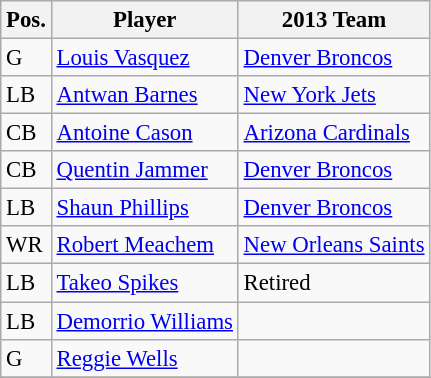<table class="wikitable" style="font-size: 95%; text-align: left;">
<tr>
<th>Pos.</th>
<th>Player</th>
<th>2013 Team</th>
</tr>
<tr>
<td>G</td>
<td><a href='#'>Louis Vasquez</a></td>
<td><a href='#'>Denver Broncos</a></td>
</tr>
<tr>
<td>LB</td>
<td><a href='#'>Antwan Barnes</a></td>
<td><a href='#'>New York Jets</a></td>
</tr>
<tr>
<td>CB</td>
<td><a href='#'>Antoine Cason</a></td>
<td><a href='#'>Arizona Cardinals</a></td>
</tr>
<tr>
<td>CB</td>
<td><a href='#'>Quentin Jammer</a></td>
<td><a href='#'>Denver Broncos</a></td>
</tr>
<tr>
<td>LB</td>
<td><a href='#'>Shaun Phillips</a></td>
<td><a href='#'>Denver Broncos</a></td>
</tr>
<tr>
<td>WR</td>
<td><a href='#'>Robert Meachem</a></td>
<td><a href='#'>New Orleans Saints</a></td>
</tr>
<tr>
<td>LB</td>
<td><a href='#'>Takeo Spikes</a></td>
<td>Retired</td>
</tr>
<tr>
<td>LB</td>
<td><a href='#'>Demorrio Williams</a></td>
<td></td>
</tr>
<tr>
<td>G</td>
<td><a href='#'>Reggie Wells</a></td>
<td></td>
</tr>
<tr>
</tr>
</table>
